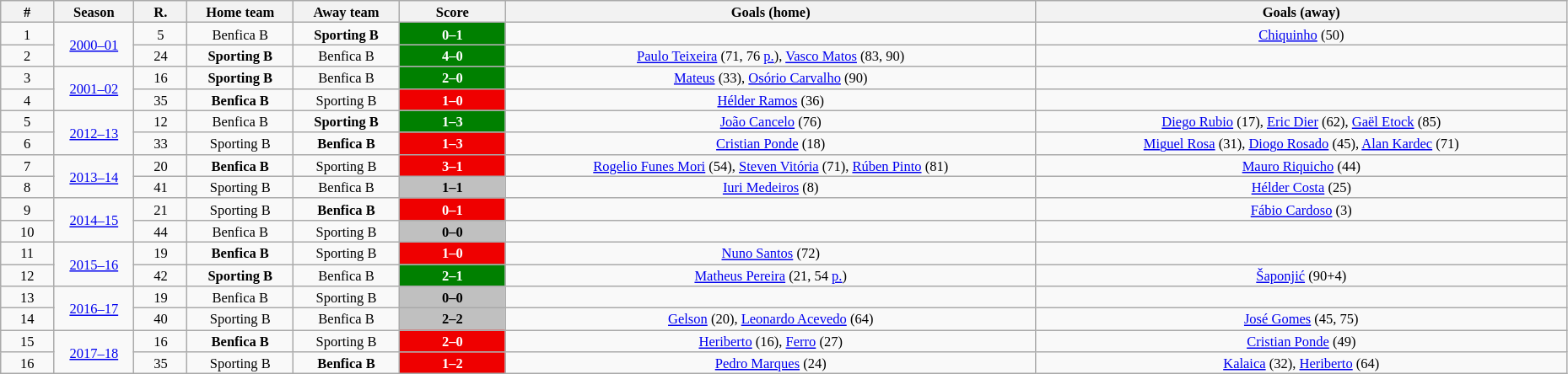<table class="wikitable" style="width:98%; margin:0 left; font-size: 11px">
<tr>
<th width=2%>#</th>
<th class="unsortable" width=3%>Season</th>
<th width=2%>R.</th>
<th width=4%>Home team</th>
<th width=4%>Away team</th>
<th width=4%>Score</th>
<th width=20%>Goals (home)</th>
<th width=20%>Goals (away)</th>
</tr>
<tr style="text-align:center;">
<td>1</td>
<td rowspan="2"><a href='#'>2000–01</a></td>
<td>5</td>
<td>Benfica B</td>
<td><strong>Sporting B</strong></td>
<td style="color:white; background:green"><strong>0–1</strong></td>
<td></td>
<td><a href='#'>Chiquinho</a> (50)</td>
</tr>
<tr style="text-align:center;">
<td>2</td>
<td>24</td>
<td><strong>Sporting B</strong></td>
<td>Benfica B</td>
<td style="color:white; background:green"><strong>4–0</strong></td>
<td><a href='#'>Paulo Teixeira</a> (71, 76 <a href='#'>p.</a>), <a href='#'>Vasco Matos</a> (83, 90)</td>
<td></td>
</tr>
<tr style="text-align:center;">
<td>3</td>
<td rowspan="2"><a href='#'>2001–02</a></td>
<td>16</td>
<td><strong>Sporting B</strong></td>
<td>Benfica B</td>
<td style="color:white; background:green"><strong>2–0</strong></td>
<td><a href='#'>Mateus</a> (33), <a href='#'>Osório Carvalho</a> (90)</td>
<td></td>
</tr>
<tr style="text-align:center;">
<td>4</td>
<td>35</td>
<td><strong>Benfica B</strong></td>
<td>Sporting B</td>
<td style="color:white; background:#EF0000"><strong>1–0</strong></td>
<td><a href='#'>Hélder Ramos</a> (36)</td>
<td></td>
</tr>
<tr style="text-align:center;">
<td>5</td>
<td rowspan="2"><a href='#'>2012–13</a></td>
<td>12</td>
<td>Benfica B</td>
<td><strong>Sporting B</strong></td>
<td style="color:white; background:green"><strong>1–3</strong></td>
<td><a href='#'>João Cancelo</a> (76)</td>
<td><a href='#'>Diego Rubio</a> (17), <a href='#'>Eric Dier</a> (62), <a href='#'>Gaël Etock</a> (85)</td>
</tr>
<tr style="text-align:center;">
<td>6</td>
<td>33</td>
<td>Sporting B</td>
<td><strong>Benfica B</strong></td>
<td style="color:white; background:#EF0000"><strong>1–3</strong></td>
<td><a href='#'>Cristian Ponde</a> (18)</td>
<td><a href='#'>Miguel Rosa</a> (31), <a href='#'>Diogo Rosado</a> (45), <a href='#'>Alan Kardec</a> (71)</td>
</tr>
<tr style="text-align:center;">
<td>7</td>
<td rowspan="2"><a href='#'>2013–14</a></td>
<td>20</td>
<td><strong>Benfica B</strong></td>
<td>Sporting B</td>
<td style="color:white; background:#EF0000"><strong>3–1</strong></td>
<td><a href='#'>Rogelio Funes Mori</a> (54), <a href='#'>Steven Vitória</a> (71), <a href='#'>Rúben Pinto</a> (81)</td>
<td><a href='#'>Mauro Riquicho</a> (44)</td>
</tr>
<tr style="text-align:center;">
<td>8</td>
<td>41</td>
<td>Sporting B</td>
<td>Benfica B</td>
<td style="background:silver"><strong>1–1</strong></td>
<td><a href='#'>Iuri Medeiros</a> (8)</td>
<td><a href='#'>Hélder Costa</a> (25)</td>
</tr>
<tr style="text-align:center;">
<td>9</td>
<td rowspan="2"><a href='#'>2014–15</a></td>
<td>21</td>
<td>Sporting B</td>
<td><strong>Benfica B</strong></td>
<td style="color:white; background:#EF0000"><strong>0–1</strong></td>
<td></td>
<td><a href='#'>Fábio Cardoso</a> (3)</td>
</tr>
<tr style="text-align:center;">
<td>10</td>
<td>44</td>
<td>Benfica B</td>
<td>Sporting B</td>
<td style="background:silver"><strong>0–0</strong></td>
<td></td>
<td></td>
</tr>
<tr style="text-align:center;">
<td>11</td>
<td rowspan="2"><a href='#'>2015–16</a></td>
<td>19</td>
<td><strong>Benfica B</strong></td>
<td>Sporting B</td>
<td style="color:white; background:#EF0000"><strong>1–0</strong></td>
<td><a href='#'>Nuno Santos</a> (72)</td>
<td></td>
</tr>
<tr style="text-align:center;">
<td>12</td>
<td>42</td>
<td><strong>Sporting B</strong></td>
<td>Benfica B</td>
<td style="color:white; background:green"><strong>2–1</strong></td>
<td><a href='#'>Matheus Pereira</a> (21, 54 <a href='#'>p.</a>)</td>
<td><a href='#'>Šaponjić</a> (90+4)</td>
</tr>
<tr style="text-align:center;">
<td>13</td>
<td rowspan="2"><a href='#'>2016–17</a></td>
<td>19</td>
<td>Benfica B</td>
<td>Sporting B</td>
<td style="background:silver"><strong>0–0</strong></td>
<td></td>
<td></td>
</tr>
<tr style="text-align:center;">
<td>14</td>
<td>40</td>
<td>Sporting B</td>
<td>Benfica B</td>
<td style="background:silver"><strong>2–2</strong></td>
<td><a href='#'>Gelson</a> (20), <a href='#'>Leonardo Acevedo</a> (64)</td>
<td><a href='#'>José Gomes</a> (45, 75)</td>
</tr>
<tr style="text-align:center;">
<td>15</td>
<td rowspan="2"><a href='#'>2017–18</a></td>
<td>16</td>
<td><strong>Benfica B</strong></td>
<td>Sporting B</td>
<td style="color:white; background:#EF0000"><strong>2–0</strong></td>
<td><a href='#'>Heriberto</a> (16), <a href='#'>Ferro</a> (27)</td>
<td><a href='#'>Cristian Ponde</a> (49)</td>
</tr>
<tr style="text-align:center;">
<td>16</td>
<td>35</td>
<td>Sporting B</td>
<td><strong>Benfica B</strong></td>
<td style="color:white; background:#EF0000"><strong>1–2</strong></td>
<td><a href='#'>Pedro Marques</a> (24)</td>
<td><a href='#'>Kalaica</a> (32), <a href='#'>Heriberto</a> (64)</td>
</tr>
</table>
